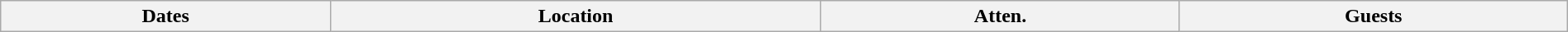<table class="wikitable" width="100%">
<tr>
<th>Dates</th>
<th>Location</th>
<th>Atten.</th>
<th>Guests<br>













</th>
</tr>
</table>
